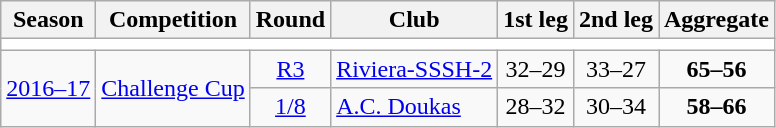<table class="wikitable">
<tr>
<th>Season</th>
<th>Competition</th>
<th>Round</th>
<th>Club</th>
<th>1st leg</th>
<th>2nd leg</th>
<th>Aggregate</th>
</tr>
<tr>
<td colspan="7" bgcolor=white></td>
</tr>
<tr>
<td rowspan="2"><a href='#'>2016–17</a></td>
<td rowspan="2"><a href='#'>Challenge Cup</a></td>
<td style="text-align:center;"><a href='#'>R3</a></td>
<td> <a href='#'>Riviera-SSSH-2</a></td>
<td style="text-align:center;">32–29</td>
<td style="text-align:center;">33–27</td>
<td style="text-align:center;"><strong>65–56</strong></td>
</tr>
<tr>
<td style="text-align:center;"><a href='#'>1/8</a></td>
<td> <a href='#'>A.C. Doukas</a></td>
<td style="text-align:center;">28–32</td>
<td style="text-align:center;">30–34</td>
<td style="text-align:center;"><strong>58–66</strong></td>
</tr>
</table>
